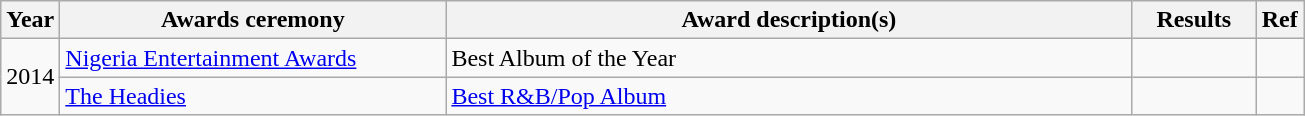<table class="wikitable">
<tr>
<th>Year</th>
<th width="250">Awards ceremony</th>
<th width="450">Award description(s)</th>
<th width="75">Results</th>
<th width ="25">Ref</th>
</tr>
<tr>
<td rowspan="2">2014</td>
<td><a href='#'>Nigeria Entertainment Awards</a></td>
<td>Best Album of the Year</td>
<td></td>
<td></td>
</tr>
<tr>
<td><a href='#'>The Headies</a></td>
<td><a href='#'>Best R&B/Pop Album</a></td>
<td></td>
<td></td>
</tr>
</table>
